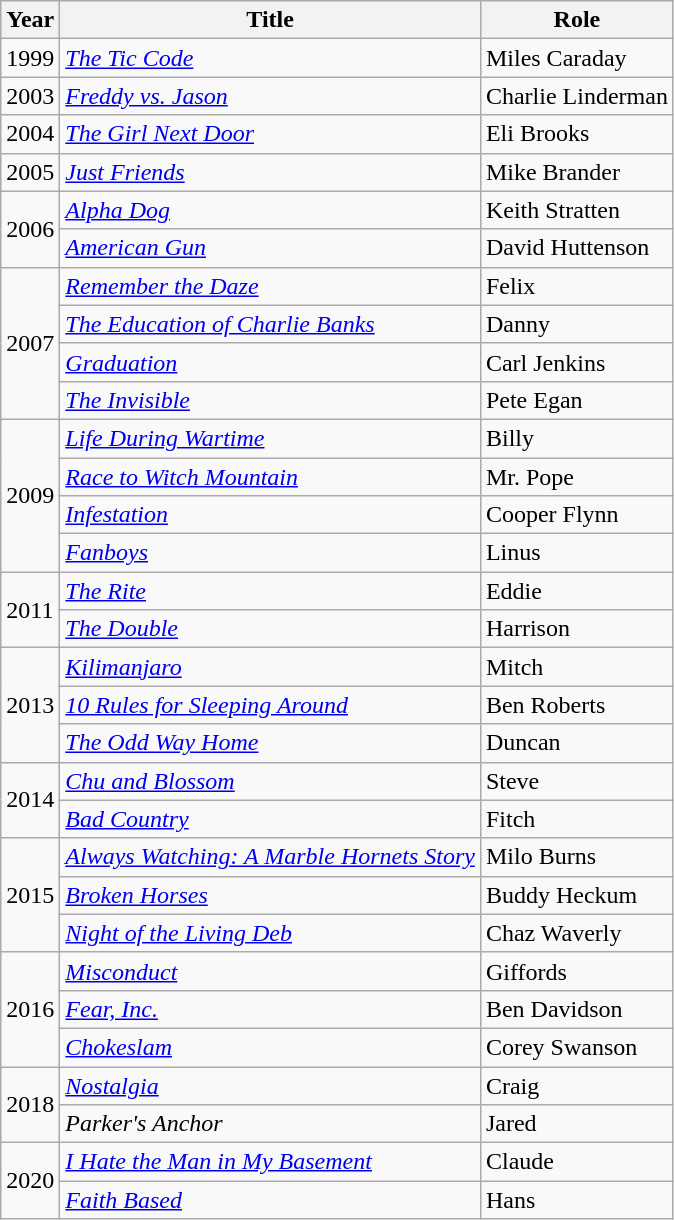<table class="wikitable sortable">
<tr>
<th>Year</th>
<th>Title</th>
<th>Role</th>
</tr>
<tr>
<td>1999</td>
<td><em><a href='#'>The Tic Code</a></em></td>
<td>Miles Caraday</td>
</tr>
<tr>
<td>2003</td>
<td><em><a href='#'>Freddy vs. Jason</a></em></td>
<td>Charlie Linderman</td>
</tr>
<tr>
<td>2004</td>
<td><em><a href='#'>The Girl Next Door</a></em></td>
<td>Eli Brooks</td>
</tr>
<tr>
<td>2005</td>
<td><em><a href='#'>Just Friends</a></em></td>
<td>Mike Brander</td>
</tr>
<tr>
<td rowspan=2>2006</td>
<td><em><a href='#'>Alpha Dog</a></em></td>
<td>Keith Stratten</td>
</tr>
<tr>
<td><em><a href='#'>American Gun</a></em></td>
<td>David Huttenson</td>
</tr>
<tr>
<td rowspan=4>2007</td>
<td><em><a href='#'>Remember the Daze</a></em></td>
<td>Felix</td>
</tr>
<tr>
<td><em><a href='#'>The Education of Charlie Banks</a></em></td>
<td>Danny</td>
</tr>
<tr>
<td><em><a href='#'>Graduation</a></em></td>
<td>Carl Jenkins</td>
</tr>
<tr>
<td><em><a href='#'>The Invisible</a></em></td>
<td>Pete Egan</td>
</tr>
<tr>
<td rowspan=4>2009</td>
<td><em><a href='#'>Life During Wartime</a></em></td>
<td>Billy</td>
</tr>
<tr>
<td><em><a href='#'>Race to Witch Mountain</a></em></td>
<td>Mr. Pope</td>
</tr>
<tr>
<td><em><a href='#'>Infestation</a></em></td>
<td>Cooper Flynn</td>
</tr>
<tr>
<td><em><a href='#'>Fanboys</a></em></td>
<td>Linus</td>
</tr>
<tr>
<td rowspan=2>2011</td>
<td><em><a href='#'>The Rite</a></em></td>
<td>Eddie</td>
</tr>
<tr>
<td><em><a href='#'>The Double</a></em></td>
<td>Harrison</td>
</tr>
<tr>
<td rowspan="3">2013</td>
<td><em><a href='#'>Kilimanjaro</a></em></td>
<td>Mitch</td>
</tr>
<tr>
<td><em><a href='#'>10 Rules for Sleeping Around</a></em></td>
<td>Ben Roberts</td>
</tr>
<tr>
<td><em><a href='#'>The Odd Way Home</a></em></td>
<td>Duncan</td>
</tr>
<tr>
<td rowspan="2">2014</td>
<td><em><a href='#'>Chu and Blossom</a></em></td>
<td>Steve</td>
</tr>
<tr>
<td><em><a href='#'>Bad Country</a></em></td>
<td>Fitch</td>
</tr>
<tr>
<td rowspan="3">2015</td>
<td><em><a href='#'>Always Watching: A Marble Hornets Story</a></em></td>
<td>Milo Burns</td>
</tr>
<tr>
<td><em><a href='#'>Broken Horses</a></em></td>
<td>Buddy Heckum</td>
</tr>
<tr>
<td><em><a href='#'>Night of the Living Deb</a></em></td>
<td>Chaz Waverly</td>
</tr>
<tr>
<td rowspan="3">2016</td>
<td><em><a href='#'>Misconduct</a></em></td>
<td>Giffords</td>
</tr>
<tr>
<td><em><a href='#'>Fear, Inc.</a></em></td>
<td>Ben Davidson</td>
</tr>
<tr>
<td><em><a href='#'>Chokeslam</a></em></td>
<td>Corey Swanson</td>
</tr>
<tr>
<td rowspan="2">2018</td>
<td><em><a href='#'>Nostalgia</a></em></td>
<td>Craig</td>
</tr>
<tr>
<td><em>Parker's Anchor</em></td>
<td>Jared</td>
</tr>
<tr>
<td rowspan=2>2020</td>
<td><em><a href='#'>I Hate the Man in My Basement</a></em></td>
<td>Claude</td>
</tr>
<tr>
<td><em><a href='#'>Faith Based</a></em></td>
<td>Hans</td>
</tr>
</table>
